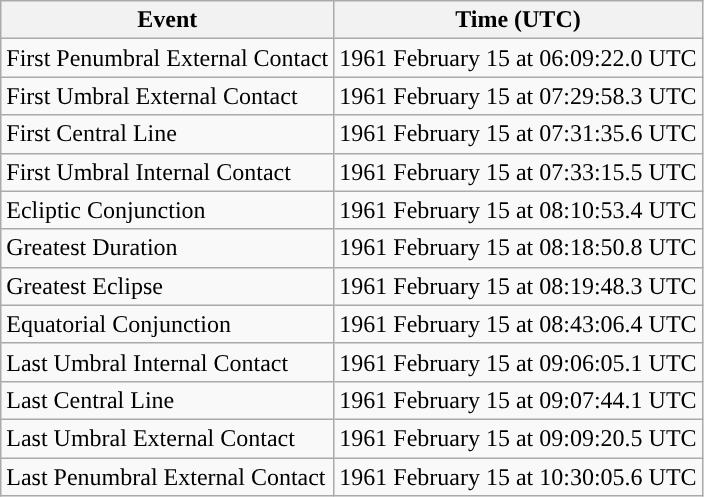<table class="wikitable">
<tr>
<th>Event</th>
<th>Time (UTC)</th>
</tr>
<tr>
<td>First Penumbral External Contact</td>
<td>1961 February 15 at 06:09:22.0 UTC</td>
</tr>
<tr>
<td>First Umbral External Contact</td>
<td>1961 February 15 at 07:29:58.3 UTC</td>
</tr>
<tr>
<td>First Central Line</td>
<td>1961 February 15 at 07:31:35.6 UTC</td>
</tr>
<tr>
<td>First Umbral Internal Contact</td>
<td>1961 February 15 at 07:33:15.5 UTC</td>
</tr>
<tr>
<td>Ecliptic Conjunction</td>
<td>1961 February 15 at 08:10:53.4 UTC</td>
</tr>
<tr>
<td>Greatest Duration</td>
<td>1961 February 15 at 08:18:50.8 UTC</td>
</tr>
<tr>
<td>Greatest Eclipse</td>
<td>1961 February 15 at 08:19:48.3 UTC</td>
</tr>
<tr>
<td>Equatorial Conjunction</td>
<td>1961 February 15 at 08:43:06.4 UTC</td>
</tr>
<tr>
<td>Last Umbral Internal Contact</td>
<td>1961 February 15 at 09:06:05.1 UTC</td>
</tr>
<tr>
<td>Last Central Line</td>
<td>1961 February 15 at 09:07:44.1 UTC</td>
</tr>
<tr>
<td>Last Umbral External Contact</td>
<td>1961 February 15 at 09:09:20.5 UTC</td>
</tr>
<tr>
<td>Last Penumbral External Contact</td>
<td>1961 February 15 at 10:30:05.6 UTC</td>
</tr>
</table>
